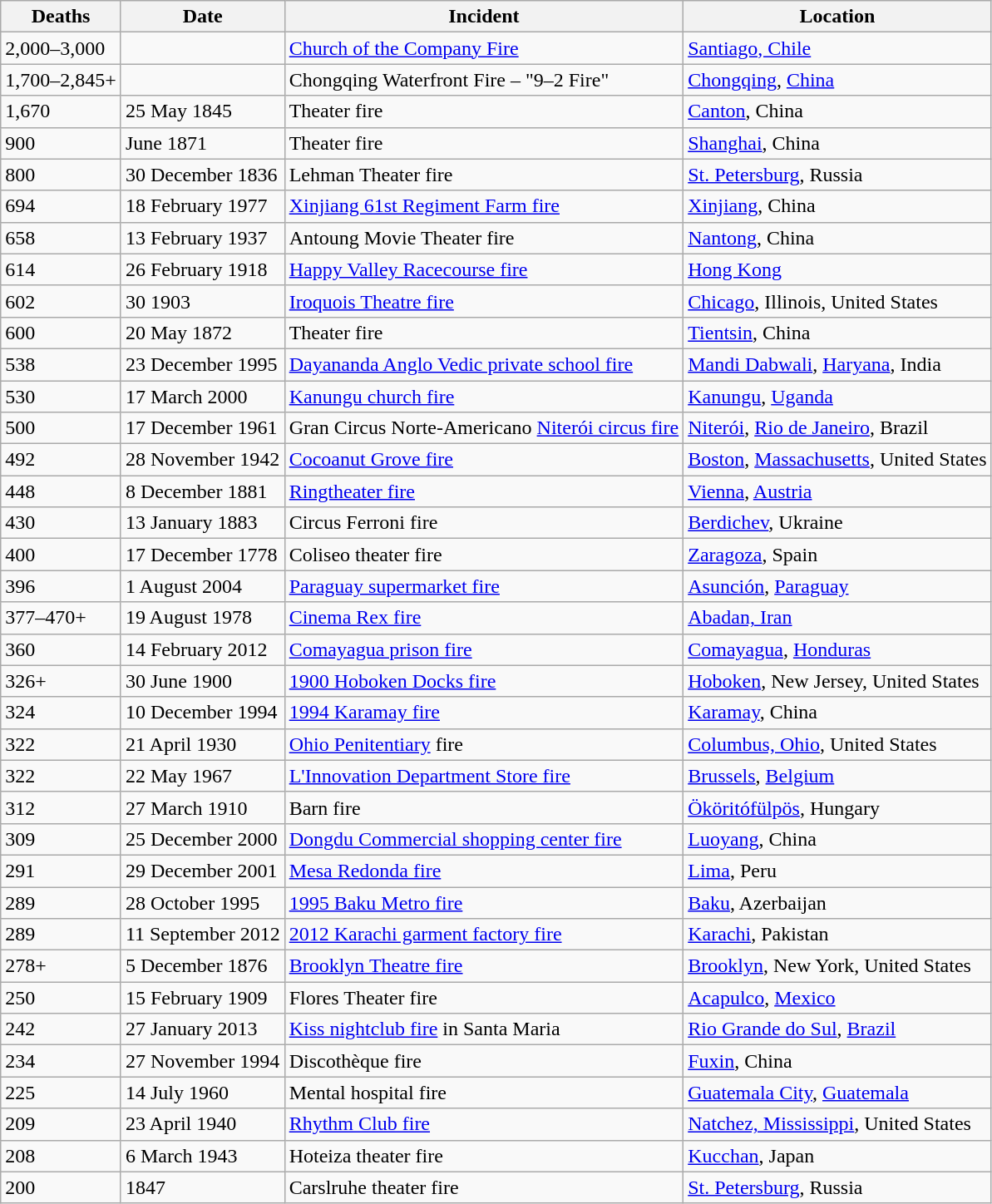<table class="wikitable sortable">
<tr>
<th data-sort-type="number">Deaths</th>
<th data-sort-type="date">Date</th>
<th class="unsortable">Incident</th>
<th>Location</th>
</tr>
<tr>
<td>2,000–3,000</td>
<td></td>
<td><a href='#'>Church of the Company Fire</a></td>
<td data-sort-value="SACL"><a href='#'>Santiago, Chile</a></td>
</tr>
<tr>
<td data-sort-value="1700">1,700–2,845+</td>
<td></td>
<td>Chongqing Waterfront Fire – "9–2 Fire"</td>
<td data-sort-value="ASCN"><a href='#'>Chongqing</a>, <a href='#'>China</a></td>
</tr>
<tr>
<td>1,670</td>
<td>25 May 1845</td>
<td>Theater fire</td>
<td data-sort-value="ASCN"><a href='#'>Canton</a>, China</td>
</tr>
<tr>
<td>900</td>
<td>June 1871</td>
<td>Theater fire</td>
<td data-sort-value="ASCN"><a href='#'>Shanghai</a>, China</td>
</tr>
<tr>
<td>800</td>
<td>30 December 1836</td>
<td>Lehman Theater fire</td>
<td data-sort-value="EURU"><a href='#'>St. Petersburg</a>, Russia</td>
</tr>
<tr>
<td>694</td>
<td>18 February 1977</td>
<td><a href='#'>Xinjiang 61st Regiment Farm fire</a></td>
<td data-sort-value="ASCN"><a href='#'>Xinjiang</a>, China</td>
</tr>
<tr>
<td>658</td>
<td>13 February 1937</td>
<td>Antoung Movie Theater fire</td>
<td data-sort-value="ASCN"><a href='#'>Nantong</a>, China</td>
</tr>
<tr>
<td>614</td>
<td>26 February 1918</td>
<td><a href='#'>Happy Valley Racecourse fire</a></td>
<td data-sort-value="ASHK"><a href='#'>Hong Kong</a></td>
</tr>
<tr>
<td>602</td>
<td>30  1903</td>
<td><a href='#'>Iroquois Theatre fire</a></td>
<td data-sort-value="NAUS"><a href='#'>Chicago</a>, Illinois, United States</td>
</tr>
<tr>
<td>600</td>
<td>20 May 1872</td>
<td>Theater fire</td>
<td data-sort-value="ASCN"><a href='#'>Tientsin</a>, China</td>
</tr>
<tr>
<td>538</td>
<td>23 December 1995</td>
<td><a href='#'>Dayananda Anglo Vedic private school fire</a></td>
<td data-sort-value="ASIN"><a href='#'>Mandi Dabwali</a>, <a href='#'>Haryana</a>, India</td>
</tr>
<tr>
<td>530</td>
<td>17 March 2000</td>
<td><a href='#'>Kanungu church fire</a></td>
<td data-sort-value="AFUG"><a href='#'>Kanungu</a>, <a href='#'>Uganda</a></td>
</tr>
<tr>
<td>500</td>
<td>17 December 1961</td>
<td>Gran Circus Norte-Americano <a href='#'>Niterói circus fire</a></td>
<td data-sort-value="SABR"><a href='#'>Niterói</a>, <a href='#'>Rio de Janeiro</a>, Brazil</td>
</tr>
<tr>
<td>492</td>
<td>28 November 1942</td>
<td><a href='#'>Cocoanut Grove fire</a></td>
<td data-sort-value="NAUS"><a href='#'>Boston</a>, <a href='#'>Massachusetts</a>, United States</td>
</tr>
<tr>
<td>448</td>
<td>8 December 1881</td>
<td><a href='#'>Ringtheater fire</a></td>
<td data-sort-value="EUAT"><a href='#'>Vienna</a>, <a href='#'>Austria</a></td>
</tr>
<tr>
<td>430</td>
<td>13 January 1883</td>
<td>Circus Ferroni fire</td>
<td data-sort-value="EUUA"><a href='#'>Berdichev</a>, Ukraine</td>
</tr>
<tr>
<td>400</td>
<td>17 December 1778</td>
<td>Coliseo theater fire</td>
<td data-sort-value="EUES"><a href='#'>Zaragoza</a>, Spain</td>
</tr>
<tr>
<td>396</td>
<td>1 August 2004</td>
<td><a href='#'>Paraguay supermarket fire</a></td>
<td data-sort-value="SAPY"><a href='#'>Asunción</a>, <a href='#'>Paraguay</a></td>
</tr>
<tr>
<td>377–470+</td>
<td>19 August 1978</td>
<td><a href='#'>Cinema Rex fire</a></td>
<td data-sort-value="ASIR"><a href='#'>Abadan, Iran</a></td>
</tr>
<tr>
<td>360</td>
<td>14 February 2012</td>
<td><a href='#'>Comayagua prison fire</a></td>
<td data-sort-value="NAHN"><a href='#'>Comayagua</a>, <a href='#'>Honduras</a></td>
</tr>
<tr>
<td data-sort-value="326">326+</td>
<td>30 June 1900</td>
<td><a href='#'>1900 Hoboken Docks fire</a></td>
<td data-sort-value="NAUSNJ"><a href='#'>Hoboken</a>, New Jersey, United States</td>
</tr>
<tr>
<td>324</td>
<td>10 December 1994</td>
<td><a href='#'>1994 Karamay fire</a></td>
<td data-sort-value="ASCN"><a href='#'>Karamay</a>, China</td>
</tr>
<tr>
<td>322</td>
<td>21 April 1930</td>
<td><a href='#'>Ohio Penitentiary</a> fire</td>
<td data-sort-value="NAUS"><a href='#'>Columbus, Ohio</a>, United States</td>
</tr>
<tr>
<td>322</td>
<td>22 May 1967</td>
<td><a href='#'>L'Innovation Department Store fire</a></td>
<td data-sort-value="EUBE"><a href='#'>Brussels</a>, <a href='#'>Belgium</a></td>
</tr>
<tr>
<td>312</td>
<td>27 March 1910</td>
<td>Barn fire</td>
<td data-sort-value="EUHU"><a href='#'>Ököritófülpös</a>, Hungary</td>
</tr>
<tr>
<td>309</td>
<td>25 December 2000</td>
<td><a href='#'>Dongdu Commercial shopping center fire</a></td>
<td data-sort-value="ASCN"><a href='#'>Luoyang</a>, China</td>
</tr>
<tr>
<td>291</td>
<td>29 December 2001</td>
<td><a href='#'>Mesa Redonda fire</a></td>
<td data-sort-value="SAPE"><a href='#'>Lima</a>, Peru</td>
</tr>
<tr>
<td>289</td>
<td>28 October 1995</td>
<td><a href='#'>1995 Baku Metro fire</a></td>
<td data-sort-value="ASAZ"><a href='#'>Baku</a>, Azerbaijan</td>
</tr>
<tr>
<td data-sort-value="289">289</td>
<td>11 September 2012</td>
<td><a href='#'>2012 Karachi garment factory fire</a></td>
<td data-sort-value="ASPK"><a href='#'>Karachi</a>, Pakistan</td>
</tr>
<tr>
<td data-sort-value="278">278+</td>
<td>5 December 1876</td>
<td><a href='#'>Brooklyn Theatre fire</a></td>
<td data-sort-value="NAUSNY"><a href='#'>Brooklyn</a>, New York, United States</td>
</tr>
<tr>
<td>250</td>
<td>15 February 1909</td>
<td>Flores Theater fire</td>
<td data-sort-value="NAMX"><a href='#'>Acapulco</a>, <a href='#'>Mexico</a></td>
</tr>
<tr>
<td>242</td>
<td>27 January 2013</td>
<td><a href='#'>Kiss nightclub fire</a> in Santa Maria</td>
<td data-sort-value="SABR"><a href='#'>Rio Grande do Sul</a>, <a href='#'>Brazil</a></td>
</tr>
<tr>
<td>234</td>
<td>27 November 1994</td>
<td>Discothèque fire</td>
<td data-sort-value="ASCN"><a href='#'>Fuxin</a>, China</td>
</tr>
<tr>
<td>225</td>
<td>14 July 1960</td>
<td>Mental hospital fire</td>
<td data-sort-value="NAGT"><a href='#'>Guatemala City</a>, <a href='#'>Guatemala</a></td>
</tr>
<tr>
<td>209</td>
<td>23 April 1940</td>
<td><a href='#'>Rhythm Club fire</a></td>
<td data-sort-value="NAUS"><a href='#'>Natchez, Mississippi</a>, United States</td>
</tr>
<tr>
<td>208</td>
<td>6 March 1943</td>
<td>Hoteiza theater fire</td>
<td data-sort-value="ASJP"><a href='#'>Kucchan</a>, Japan</td>
</tr>
<tr>
<td>200</td>
<td>1847</td>
<td>Carslruhe theater fire</td>
<td data-sort-value="EURU"><a href='#'>St. Petersburg</a>, Russia</td>
</tr>
</table>
